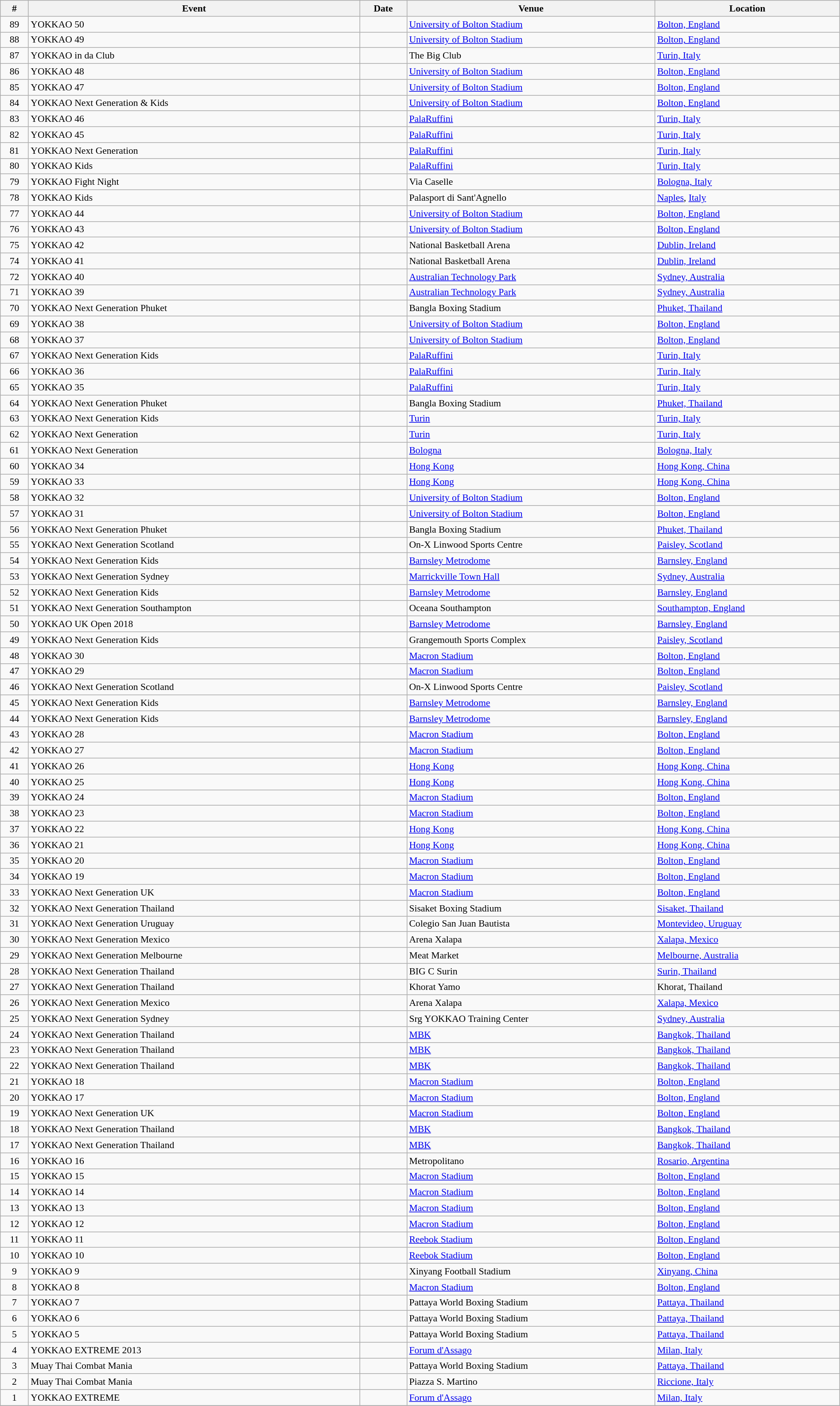<table id="Events" class="wikitable sortable" style="width:100%; font-size:90%;">
<tr>
<th scope="col">#</th>
<th scope="col">Event</th>
<th scope="col">Date</th>
<th scope="col">Venue</th>
<th scope="col">Location</th>
</tr>
<tr>
<td align=center>89</td>
<td>YOKKAO 50</td>
<td></td>
<td><a href='#'>University of Bolton Stadium</a></td>
<td> <a href='#'>Bolton, England</a></td>
</tr>
<tr>
<td align=center>88</td>
<td>YOKKAO 49</td>
<td></td>
<td><a href='#'>University of Bolton Stadium</a></td>
<td> <a href='#'>Bolton, England</a></td>
</tr>
<tr>
<td align=center>87</td>
<td>YOKKAO in da Club</td>
<td></td>
<td>The Big Club</td>
<td> <a href='#'>Turin, Italy</a></td>
</tr>
<tr>
<td align=center>86</td>
<td>YOKKAO 48</td>
<td></td>
<td><a href='#'>University of Bolton Stadium</a></td>
<td> <a href='#'>Bolton, England</a></td>
</tr>
<tr>
<td align=center>85</td>
<td>YOKKAO 47</td>
<td></td>
<td><a href='#'>University of Bolton Stadium</a></td>
<td> <a href='#'>Bolton, England</a></td>
</tr>
<tr>
<td align=center>84</td>
<td>YOKKAO Next Generation & Kids</td>
<td></td>
<td><a href='#'>University of Bolton Stadium</a></td>
<td> <a href='#'>Bolton, England</a></td>
</tr>
<tr>
<td align=center>83</td>
<td>YOKKAO 46</td>
<td></td>
<td><a href='#'>PalaRuffini</a></td>
<td> <a href='#'>Turin, Italy</a></td>
</tr>
<tr>
<td align=center>82</td>
<td>YOKKAO 45</td>
<td></td>
<td><a href='#'>PalaRuffini</a></td>
<td> <a href='#'>Turin, Italy</a></td>
</tr>
<tr>
<td align=center>81</td>
<td>YOKKAO Next Generation</td>
<td></td>
<td><a href='#'>PalaRuffini</a></td>
<td> <a href='#'>Turin, Italy</a></td>
</tr>
<tr>
<td align=center>80</td>
<td>YOKKAO Kids</td>
<td></td>
<td><a href='#'>PalaRuffini</a></td>
<td> <a href='#'>Turin, Italy</a></td>
</tr>
<tr>
<td align=center>79</td>
<td>YOKKAO Fight Night</td>
<td></td>
<td>Via Caselle</td>
<td> <a href='#'>Bologna, Italy</a></td>
</tr>
<tr>
<td align=center>78</td>
<td>YOKKAO Kids</td>
<td></td>
<td>Palasport di Sant'Agnello</td>
<td> <a href='#'>Naples</a>, <a href='#'>Italy</a></td>
</tr>
<tr>
<td align=center>77</td>
<td>YOKKAO 44</td>
<td></td>
<td><a href='#'>University of Bolton Stadium</a></td>
<td> <a href='#'>Bolton, England</a></td>
</tr>
<tr>
<td align=center>76</td>
<td>YOKKAO 43</td>
<td></td>
<td><a href='#'>University of Bolton Stadium</a></td>
<td> <a href='#'>Bolton, England</a></td>
</tr>
<tr>
<td align=center>75</td>
<td>YOKKAO 42</td>
<td></td>
<td>National Basketball Arena</td>
<td> <a href='#'>Dublin, Ireland</a></td>
</tr>
<tr>
<td align=center>74</td>
<td>YOKKAO 41</td>
<td></td>
<td>National Basketball Arena</td>
<td> <a href='#'>Dublin, Ireland</a></td>
</tr>
<tr>
<td align=center>72</td>
<td>YOKKAO 40</td>
<td></td>
<td><a href='#'>Australian Technology Park</a></td>
<td> <a href='#'>Sydney, Australia</a></td>
</tr>
<tr>
<td align=center>71</td>
<td>YOKKAO 39</td>
<td></td>
<td><a href='#'>Australian Technology Park</a></td>
<td> <a href='#'>Sydney, Australia</a></td>
</tr>
<tr>
<td align=center>70</td>
<td>YOKKAO Next Generation Phuket</td>
<td></td>
<td>Bangla Boxing Stadium</td>
<td> <a href='#'>Phuket, Thailand</a></td>
</tr>
<tr>
<td align=center>69</td>
<td>YOKKAO 38</td>
<td></td>
<td><a href='#'>University of Bolton Stadium</a></td>
<td> <a href='#'>Bolton, England</a></td>
</tr>
<tr>
<td align=center>68</td>
<td>YOKKAO 37</td>
<td></td>
<td><a href='#'>University of Bolton Stadium</a></td>
<td> <a href='#'>Bolton, England</a></td>
</tr>
<tr>
<td align=center>67</td>
<td>YOKKAO Next Generation Kids</td>
<td></td>
<td><a href='#'>PalaRuffini</a></td>
<td> <a href='#'>Turin, Italy</a></td>
</tr>
<tr>
<td align=center>66</td>
<td>YOKKAO 36</td>
<td></td>
<td><a href='#'>PalaRuffini</a></td>
<td> <a href='#'>Turin, Italy</a></td>
</tr>
<tr>
<td align=center>65</td>
<td>YOKKAO 35</td>
<td></td>
<td><a href='#'>PalaRuffini</a></td>
<td> <a href='#'>Turin, Italy</a></td>
</tr>
<tr>
<td align=center>64</td>
<td>YOKKAO Next Generation Phuket</td>
<td></td>
<td>Bangla Boxing Stadium</td>
<td> <a href='#'>Phuket, Thailand</a></td>
</tr>
<tr>
<td align=center>63</td>
<td>YOKKAO Next Generation Kids</td>
<td></td>
<td><a href='#'>Turin</a></td>
<td> <a href='#'>Turin, Italy</a></td>
</tr>
<tr>
<td align=center>62</td>
<td>YOKKAO Next Generation</td>
<td></td>
<td><a href='#'>Turin</a></td>
<td> <a href='#'>Turin, Italy</a></td>
</tr>
<tr>
<td align=center>61</td>
<td>YOKKAO Next Generation</td>
<td></td>
<td><a href='#'>Bologna</a></td>
<td> <a href='#'>Bologna, Italy</a></td>
</tr>
<tr>
<td align=center>60</td>
<td>YOKKAO 34</td>
<td></td>
<td><a href='#'>Hong Kong</a></td>
<td> <a href='#'>Hong Kong, China</a></td>
</tr>
<tr>
<td align=center>59</td>
<td>YOKKAO 33</td>
<td></td>
<td><a href='#'>Hong Kong</a></td>
<td> <a href='#'>Hong Kong, China</a></td>
</tr>
<tr>
<td align=center>58</td>
<td>YOKKAO 32</td>
<td></td>
<td><a href='#'>University of Bolton Stadium</a></td>
<td> <a href='#'>Bolton, England</a></td>
</tr>
<tr>
<td align=center>57</td>
<td>YOKKAO 31</td>
<td></td>
<td><a href='#'>University of Bolton Stadium</a></td>
<td> <a href='#'>Bolton, England</a></td>
</tr>
<tr>
<td align=center>56</td>
<td>YOKKAO Next Generation Phuket</td>
<td></td>
<td>Bangla Boxing Stadium</td>
<td> <a href='#'>Phuket, Thailand</a></td>
</tr>
<tr>
<td align=center>55</td>
<td>YOKKAO Next Generation Scotland</td>
<td></td>
<td>On-X Linwood Sports Centre</td>
<td> <a href='#'>Paisley, Scotland</a></td>
</tr>
<tr>
<td align=center>54</td>
<td>YOKKAO Next Generation Kids</td>
<td></td>
<td><a href='#'>Barnsley Metrodome</a></td>
<td> <a href='#'>Barnsley, England</a></td>
</tr>
<tr>
<td align=center>53</td>
<td>YOKKAO Next Generation Sydney</td>
<td></td>
<td><a href='#'>Marrickville Town Hall</a></td>
<td> <a href='#'>Sydney, Australia</a></td>
</tr>
<tr>
<td align=center>52</td>
<td>YOKKAO Next Generation Kids</td>
<td></td>
<td><a href='#'>Barnsley Metrodome</a></td>
<td> <a href='#'>Barnsley, England</a></td>
</tr>
<tr>
<td align=center>51</td>
<td>YOKKAO Next Generation Southampton</td>
<td></td>
<td>Oceana Southampton</td>
<td> <a href='#'>Southampton, England</a></td>
</tr>
<tr>
<td align=center>50</td>
<td>YOKKAO UK Open 2018</td>
<td></td>
<td><a href='#'>Barnsley Metrodome</a></td>
<td> <a href='#'>Barnsley, England</a></td>
</tr>
<tr>
<td align=center>49</td>
<td>YOKKAO Next Generation Kids</td>
<td></td>
<td>Grangemouth Sports Complex</td>
<td> <a href='#'>Paisley, Scotland</a></td>
</tr>
<tr>
<td align=center>48</td>
<td>YOKKAO 30</td>
<td></td>
<td><a href='#'>Macron Stadium</a></td>
<td> <a href='#'>Bolton, England</a></td>
</tr>
<tr>
<td align=center>47</td>
<td>YOKKAO 29</td>
<td></td>
<td><a href='#'>Macron Stadium</a></td>
<td> <a href='#'>Bolton, England</a></td>
</tr>
<tr>
<td align=center>46</td>
<td>YOKKAO Next Generation Scotland</td>
<td></td>
<td>On-X Linwood Sports Centre</td>
<td> <a href='#'>Paisley, Scotland</a></td>
</tr>
<tr>
<td align=center>45</td>
<td>YOKKAO Next Generation Kids</td>
<td></td>
<td><a href='#'>Barnsley Metrodome</a></td>
<td> <a href='#'>Barnsley, England</a></td>
</tr>
<tr>
<td align=center>44</td>
<td>YOKKAO Next Generation Kids</td>
<td></td>
<td><a href='#'>Barnsley Metrodome</a></td>
<td> <a href='#'>Barnsley, England</a></td>
</tr>
<tr>
<td align=center>43</td>
<td>YOKKAO 28</td>
<td></td>
<td><a href='#'>Macron Stadium</a></td>
<td> <a href='#'>Bolton, England</a></td>
</tr>
<tr>
<td align=center>42</td>
<td>YOKKAO 27</td>
<td></td>
<td><a href='#'>Macron Stadium</a></td>
<td> <a href='#'>Bolton, England</a></td>
</tr>
<tr>
<td align=center>41</td>
<td>YOKKAO 26</td>
<td></td>
<td><a href='#'>Hong Kong</a></td>
<td> <a href='#'>Hong Kong, China</a></td>
</tr>
<tr>
<td align=center>40</td>
<td>YOKKAO 25</td>
<td></td>
<td><a href='#'>Hong Kong</a></td>
<td> <a href='#'>Hong Kong, China</a></td>
</tr>
<tr>
<td align=center>39</td>
<td>YOKKAO 24</td>
<td></td>
<td><a href='#'>Macron Stadium</a></td>
<td> <a href='#'>Bolton, England</a></td>
</tr>
<tr>
<td align=center>38</td>
<td>YOKKAO 23</td>
<td></td>
<td><a href='#'>Macron Stadium</a></td>
<td> <a href='#'>Bolton, England</a></td>
</tr>
<tr>
<td align=center>37</td>
<td>YOKKAO 22</td>
<td></td>
<td><a href='#'>Hong Kong</a></td>
<td> <a href='#'>Hong Kong, China</a></td>
</tr>
<tr>
<td align=center>36</td>
<td>YOKKAO 21</td>
<td></td>
<td><a href='#'>Hong Kong</a></td>
<td> <a href='#'>Hong Kong, China</a></td>
</tr>
<tr>
<td align=center>35</td>
<td>YOKKAO 20</td>
<td></td>
<td><a href='#'>Macron Stadium</a></td>
<td> <a href='#'>Bolton, England</a></td>
</tr>
<tr>
<td align=center>34</td>
<td>YOKKAO 19</td>
<td></td>
<td><a href='#'>Macron Stadium</a></td>
<td> <a href='#'>Bolton, England</a></td>
</tr>
<tr>
<td align=center>33</td>
<td>YOKKAO Next Generation UK</td>
<td></td>
<td><a href='#'>Macron Stadium</a></td>
<td> <a href='#'>Bolton, England</a></td>
</tr>
<tr>
<td align=center>32</td>
<td>YOKKAO Next Generation Thailand</td>
<td></td>
<td>Sisaket Boxing Stadium</td>
<td> <a href='#'>Sisaket, Thailand</a></td>
</tr>
<tr>
<td align=center>31</td>
<td>YOKKAO Next Generation Uruguay</td>
<td></td>
<td>Colegio San Juan Bautista</td>
<td> <a href='#'>Montevideo, Uruguay</a></td>
</tr>
<tr>
<td align=center>30</td>
<td>YOKKAO Next Generation Mexico</td>
<td></td>
<td>Arena Xalapa</td>
<td> <a href='#'>Xalapa, Mexico</a></td>
</tr>
<tr>
<td align=center>29</td>
<td>YOKKAO Next Generation Melbourne</td>
<td></td>
<td>Meat Market</td>
<td> <a href='#'>Melbourne, Australia</a></td>
</tr>
<tr>
<td align=center>28</td>
<td>YOKKAO Next Generation Thailand</td>
<td></td>
<td>BIG C Surin</td>
<td> <a href='#'>Surin, Thailand</a></td>
</tr>
<tr>
<td align=center>27</td>
<td>YOKKAO Next Generation Thailand</td>
<td></td>
<td>Khorat Yamo</td>
<td> Khorat, Thailand</td>
</tr>
<tr>
<td align=center>26</td>
<td>YOKKAO Next Generation Mexico</td>
<td></td>
<td>Arena Xalapa</td>
<td> <a href='#'>Xalapa, Mexico</a></td>
</tr>
<tr>
<td align=center>25</td>
<td>YOKKAO Next Generation Sydney</td>
<td></td>
<td>Srg YOKKAO Training Center</td>
<td> <a href='#'>Sydney, Australia</a></td>
</tr>
<tr>
<td align=center>24</td>
<td>YOKKAO Next Generation Thailand</td>
<td></td>
<td><a href='#'>MBK</a></td>
<td> <a href='#'>Bangkok, Thailand</a></td>
</tr>
<tr>
<td align=center>23</td>
<td>YOKKAO Next Generation Thailand</td>
<td></td>
<td><a href='#'>MBK</a></td>
<td> <a href='#'>Bangkok, Thailand</a></td>
</tr>
<tr>
<td align=center>22</td>
<td>YOKKAO Next Generation Thailand</td>
<td></td>
<td><a href='#'>MBK</a></td>
<td> <a href='#'>Bangkok, Thailand</a></td>
</tr>
<tr>
<td align=center>21</td>
<td>YOKKAO 18</td>
<td></td>
<td><a href='#'>Macron Stadium</a></td>
<td> <a href='#'>Bolton, England</a></td>
</tr>
<tr>
<td align=center>20</td>
<td>YOKKAO 17</td>
<td></td>
<td><a href='#'>Macron Stadium</a></td>
<td> <a href='#'>Bolton, England</a></td>
</tr>
<tr>
<td align=center>19</td>
<td>YOKKAO Next Generation UK</td>
<td></td>
<td><a href='#'>Macron Stadium</a></td>
<td> <a href='#'>Bolton, England</a></td>
</tr>
<tr>
<td align=center>18</td>
<td>YOKKAO Next Generation Thailand</td>
<td></td>
<td><a href='#'>MBK</a></td>
<td> <a href='#'>Bangkok, Thailand</a></td>
</tr>
<tr>
<td align=center>17</td>
<td>YOKKAO Next Generation Thailand</td>
<td></td>
<td><a href='#'>MBK</a></td>
<td> <a href='#'>Bangkok, Thailand</a></td>
</tr>
<tr>
<td align=center>16</td>
<td>YOKKAO 16</td>
<td></td>
<td>Metropolitano</td>
<td> <a href='#'>Rosario, Argentina</a></td>
</tr>
<tr>
<td align=center>15</td>
<td>YOKKAO 15</td>
<td></td>
<td><a href='#'>Macron Stadium</a></td>
<td> <a href='#'>Bolton, England</a></td>
</tr>
<tr>
<td align=center>14</td>
<td>YOKKAO 14</td>
<td></td>
<td><a href='#'>Macron Stadium</a></td>
<td> <a href='#'>Bolton, England</a></td>
</tr>
<tr>
<td align=center>13</td>
<td>YOKKAO 13</td>
<td></td>
<td><a href='#'>Macron Stadium</a></td>
<td> <a href='#'>Bolton, England</a></td>
</tr>
<tr>
<td align=center>12</td>
<td>YOKKAO 12</td>
<td></td>
<td><a href='#'>Macron Stadium</a></td>
<td> <a href='#'>Bolton, England</a></td>
</tr>
<tr>
<td align=center>11</td>
<td>YOKKAO 11</td>
<td></td>
<td><a href='#'>Reebok Stadium</a></td>
<td> <a href='#'>Bolton, England</a></td>
</tr>
<tr>
<td align=center>10</td>
<td>YOKKAO 10</td>
<td></td>
<td><a href='#'>Reebok Stadium</a></td>
<td> <a href='#'>Bolton, England</a></td>
</tr>
<tr>
<td align=center>9</td>
<td>YOKKAO 9</td>
<td></td>
<td>Xinyang Football Stadium</td>
<td> <a href='#'>Xinyang, China</a></td>
</tr>
<tr>
<td align=center>8</td>
<td>YOKKAO 8</td>
<td></td>
<td><a href='#'>Macron Stadium</a></td>
<td> <a href='#'>Bolton, England</a></td>
</tr>
<tr>
<td align=center>7</td>
<td>YOKKAO 7</td>
<td></td>
<td>Pattaya World Boxing Stadium</td>
<td> <a href='#'>Pattaya, Thailand</a></td>
</tr>
<tr>
<td align=center>6</td>
<td>YOKKAO 6</td>
<td></td>
<td>Pattaya World Boxing Stadium</td>
<td> <a href='#'>Pattaya, Thailand</a></td>
</tr>
<tr>
<td align=center>5</td>
<td>YOKKAO 5</td>
<td></td>
<td>Pattaya World Boxing Stadium</td>
<td> <a href='#'>Pattaya, Thailand</a></td>
</tr>
<tr>
<td align=center>4</td>
<td>YOKKAO EXTREME 2013</td>
<td></td>
<td><a href='#'>Forum d'Assago</a></td>
<td> <a href='#'>Milan, Italy</a></td>
</tr>
<tr>
<td align=center>3</td>
<td>Muay Thai Combat Mania</td>
<td></td>
<td>Pattaya World Boxing Stadium</td>
<td> <a href='#'>Pattaya, Thailand</a></td>
</tr>
<tr>
<td align=center>2</td>
<td>Muay Thai Combat Mania</td>
<td></td>
<td>Piazza S. Martino</td>
<td> <a href='#'>Riccione, Italy</a></td>
</tr>
<tr>
<td align=center>1</td>
<td>YOKKAO EXTREME</td>
<td></td>
<td><a href='#'>Forum d'Assago</a></td>
<td> <a href='#'>Milan, Italy</a></td>
</tr>
<tr>
</tr>
</table>
